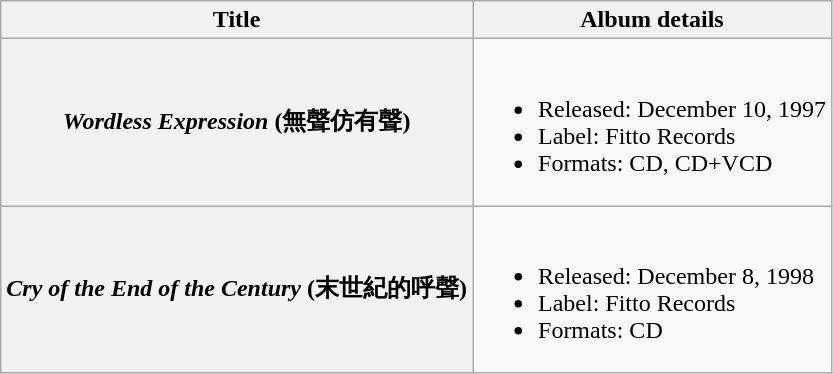<table class="wikitable plainrowheaders">
<tr>
<th>Title</th>
<th>Album details</th>
</tr>
<tr>
<th scope="row"><em>Wordless Expression</em> (無聲仿有聲)</th>
<td><br><ul><li>Released: December 10, 1997</li><li>Label: Fitto Records</li><li>Formats: CD, CD+VCD</li></ul></td>
</tr>
<tr>
<th scope="row"><em>Cry of the End of the Century</em> (末世紀的呼聲)</th>
<td><br><ul><li>Released: December 8, 1998</li><li>Label: Fitto Records</li><li>Formats: CD</li></ul></td>
</tr>
</table>
